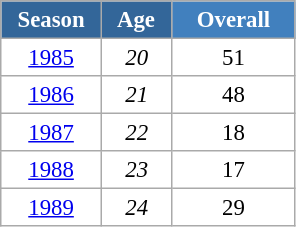<table class="wikitable" style="font-size:95%; text-align:center; border:grey solid 1px; border-collapse:collapse; background:#ffffff;">
<tr>
<th style="background-color:#369; color:white; width:60px;"> Season </th>
<th style="background-color:#369; color:white; width:40px;"> Age </th>
<th style="background-color:#4180be; color:white; width:75px;">Overall</th>
</tr>
<tr>
<td><a href='#'>1985</a></td>
<td><em>20</em></td>
<td>51</td>
</tr>
<tr>
<td><a href='#'>1986</a></td>
<td><em>21</em></td>
<td>48</td>
</tr>
<tr>
<td><a href='#'>1987</a></td>
<td><em>22</em></td>
<td>18</td>
</tr>
<tr>
<td><a href='#'>1988</a></td>
<td><em>23</em></td>
<td>17</td>
</tr>
<tr>
<td><a href='#'>1989</a></td>
<td><em>24</em></td>
<td>29</td>
</tr>
</table>
